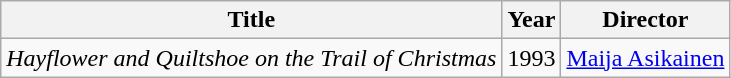<table class="wikitable">
<tr>
<th>Title</th>
<th>Year</th>
<th>Director</th>
</tr>
<tr>
<td><em>Hayflower and Quiltshoe on the Trail of Christmas</em></td>
<td>1993</td>
<td><a href='#'>Maija Asikainen</a></td>
</tr>
</table>
